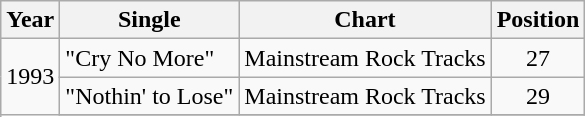<table class="wikitable">
<tr>
<th>Year</th>
<th>Single</th>
<th>Chart</th>
<th>Position</th>
</tr>
<tr>
<td rowspan="3">1993</td>
<td>"Cry No More"</td>
<td>Mainstream Rock Tracks</td>
<td align="center">27</td>
</tr>
<tr>
<td>"Nothin' to Lose"</td>
<td>Mainstream Rock Tracks</td>
<td align="center">29</td>
</tr>
<tr>
</tr>
</table>
